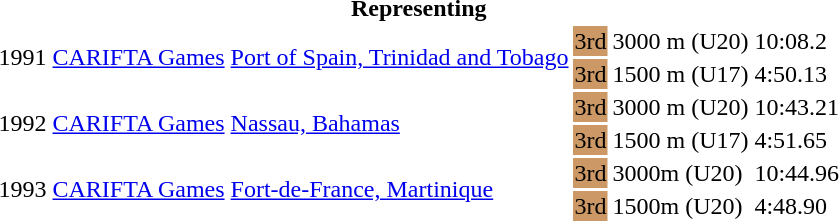<table>
<tr>
<th colspan="6">Representing </th>
</tr>
<tr>
<td rowspan=2>1991</td>
<td rowspan=2><a href='#'>CARIFTA Games</a></td>
<td rowspan=2><a href='#'>Port of Spain, Trinidad and Tobago</a></td>
<td bgcolor=cc9966>3rd</td>
<td>3000 m (U20)</td>
<td>10:08.2</td>
</tr>
<tr>
<td bgcolor=cc9966>3rd</td>
<td>1500 m (U17)</td>
<td>4:50.13</td>
</tr>
<tr>
<td rowspan=2>1992</td>
<td rowspan=2><a href='#'>CARIFTA Games</a></td>
<td rowspan=2><a href='#'>Nassau, Bahamas</a></td>
<td bgcolor=cc9966>3rd</td>
<td>3000 m (U20)</td>
<td>10:43.21</td>
</tr>
<tr>
<td bgcolor=cc9966>3rd</td>
<td>1500 m (U17)</td>
<td>4:51.65</td>
</tr>
<tr>
<td rowspan=2>1993</td>
<td rowspan=2><a href='#'>CARIFTA Games</a></td>
<td rowspan=2><a href='#'>Fort-de-France, Martinique</a></td>
<td bgcolor=cc9966>3rd</td>
<td>3000m (U20)</td>
<td>10:44.96</td>
</tr>
<tr>
<td bgcolor=cc9966>3rd</td>
<td>1500m (U20)</td>
<td>4:48.90</td>
</tr>
<tr>
</tr>
</table>
